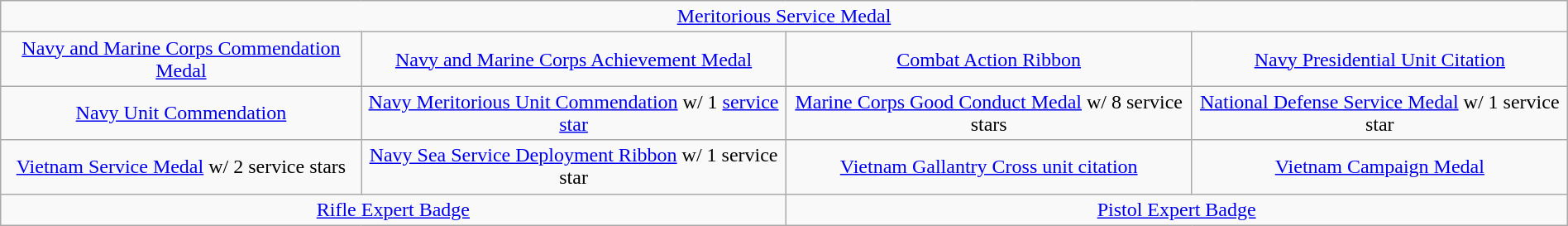<table class="wikitable" style="margin:1em auto; text-align:center;">
<tr>
<td colspan="4"><a href='#'>Meritorious Service Medal</a></td>
</tr>
<tr>
<td><a href='#'>Navy and Marine Corps Commendation Medal</a></td>
<td><a href='#'>Navy and Marine Corps Achievement Medal</a></td>
<td><a href='#'>Combat Action Ribbon</a></td>
<td><a href='#'>Navy Presidential Unit Citation</a></td>
</tr>
<tr>
<td><a href='#'>Navy Unit Commendation</a></td>
<td><a href='#'>Navy Meritorious Unit Commendation</a> w/ 1 <a href='#'>service star</a></td>
<td><a href='#'>Marine Corps Good Conduct Medal</a> w/ 8 service stars</td>
<td><a href='#'>National Defense Service Medal</a> w/ 1 service star</td>
</tr>
<tr>
<td><a href='#'>Vietnam Service Medal</a> w/ 2 service stars</td>
<td><a href='#'>Navy Sea Service Deployment Ribbon</a> w/ 1 service star</td>
<td><a href='#'>Vietnam Gallantry Cross unit citation</a></td>
<td><a href='#'>Vietnam Campaign Medal</a></td>
</tr>
<tr>
<td colspan="2"><a href='#'>Rifle Expert Badge</a></td>
<td colspan="2"><a href='#'>Pistol Expert Badge</a></td>
</tr>
</table>
